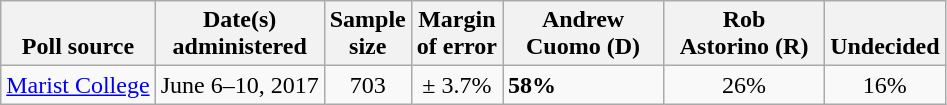<table class="wikitable">
<tr valign=bottom>
<th>Poll source</th>
<th>Date(s)<br>administered</th>
<th>Sample<br>size</th>
<th>Margin<br>of error</th>
<th style="width:100px;">Andrew<br>Cuomo (D)</th>
<th style="width:100px;">Rob<br>Astorino (R)</th>
<th>Undecided</th>
</tr>
<tr>
<td><a href='#'>Marist College</a></td>
<td align=center>June 6–10, 2017</td>
<td align=center>703</td>
<td align=center>± 3.7%</td>
<td><strong>58%</strong></td>
<td align=center>26%</td>
<td align=center>16%</td>
</tr>
</table>
